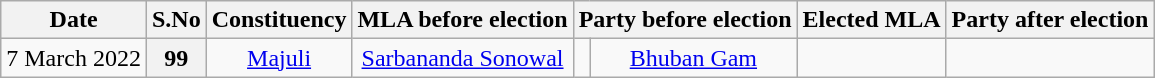<table class="wikitable sortable" style="text-align:center;">
<tr>
<th>Date</th>
<th>S.No</th>
<th>Constituency</th>
<th>MLA before election</th>
<th colspan="2">Party before election</th>
<th>Elected MLA</th>
<th colspan="2">Party after election</th>
</tr>
<tr>
<td>7 March 2022</td>
<th>99</th>
<td><a href='#'>Majuli</a></td>
<td><a href='#'>Sarbananda Sonowal</a></td>
<td></td>
<td><a href='#'>Bhuban Gam</a></td>
<td></td>
</tr>
</table>
